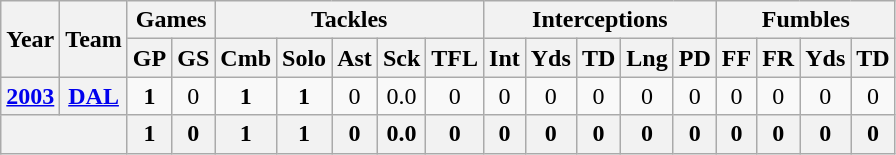<table class="wikitable" style="text-align:center">
<tr>
<th rowspan="2">Year</th>
<th rowspan="2">Team</th>
<th colspan="2">Games</th>
<th colspan="5">Tackles</th>
<th colspan="5">Interceptions</th>
<th colspan="4">Fumbles</th>
</tr>
<tr>
<th>GP</th>
<th>GS</th>
<th>Cmb</th>
<th>Solo</th>
<th>Ast</th>
<th>Sck</th>
<th>TFL</th>
<th>Int</th>
<th>Yds</th>
<th>TD</th>
<th>Lng</th>
<th>PD</th>
<th>FF</th>
<th>FR</th>
<th>Yds</th>
<th>TD</th>
</tr>
<tr>
<th><a href='#'>2003</a></th>
<th><a href='#'>DAL</a></th>
<td><strong>1</strong></td>
<td>0</td>
<td><strong>1</strong></td>
<td><strong>1</strong></td>
<td>0</td>
<td>0.0</td>
<td>0</td>
<td>0</td>
<td>0</td>
<td>0</td>
<td>0</td>
<td>0</td>
<td>0</td>
<td>0</td>
<td>0</td>
<td>0</td>
</tr>
<tr>
<th colspan="2"></th>
<th>1</th>
<th>0</th>
<th>1</th>
<th>1</th>
<th>0</th>
<th>0.0</th>
<th>0</th>
<th>0</th>
<th>0</th>
<th>0</th>
<th>0</th>
<th>0</th>
<th>0</th>
<th>0</th>
<th>0</th>
<th>0</th>
</tr>
</table>
